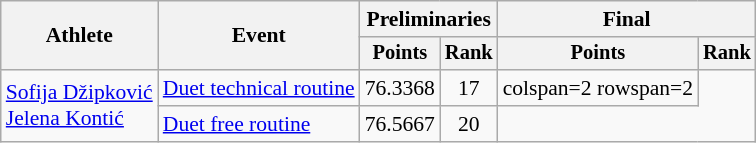<table class=wikitable style="font-size:90%">
<tr>
<th rowspan="2">Athlete</th>
<th rowspan="2">Event</th>
<th colspan="2">Preliminaries</th>
<th colspan="2">Final</th>
</tr>
<tr style="font-size:95%">
<th>Points</th>
<th>Rank</th>
<th>Points</th>
<th>Rank</th>
</tr>
<tr align=center>
<td align=left rowspan=2><a href='#'>Sofija Džipković</a><br><a href='#'>Jelena Kontić</a></td>
<td align=left><a href='#'>Duet technical routine</a></td>
<td>76.3368</td>
<td>17</td>
<td>colspan=2 rowspan=2 </td>
</tr>
<tr align=center>
<td align=left><a href='#'>Duet free routine</a></td>
<td>76.5667</td>
<td>20</td>
</tr>
</table>
